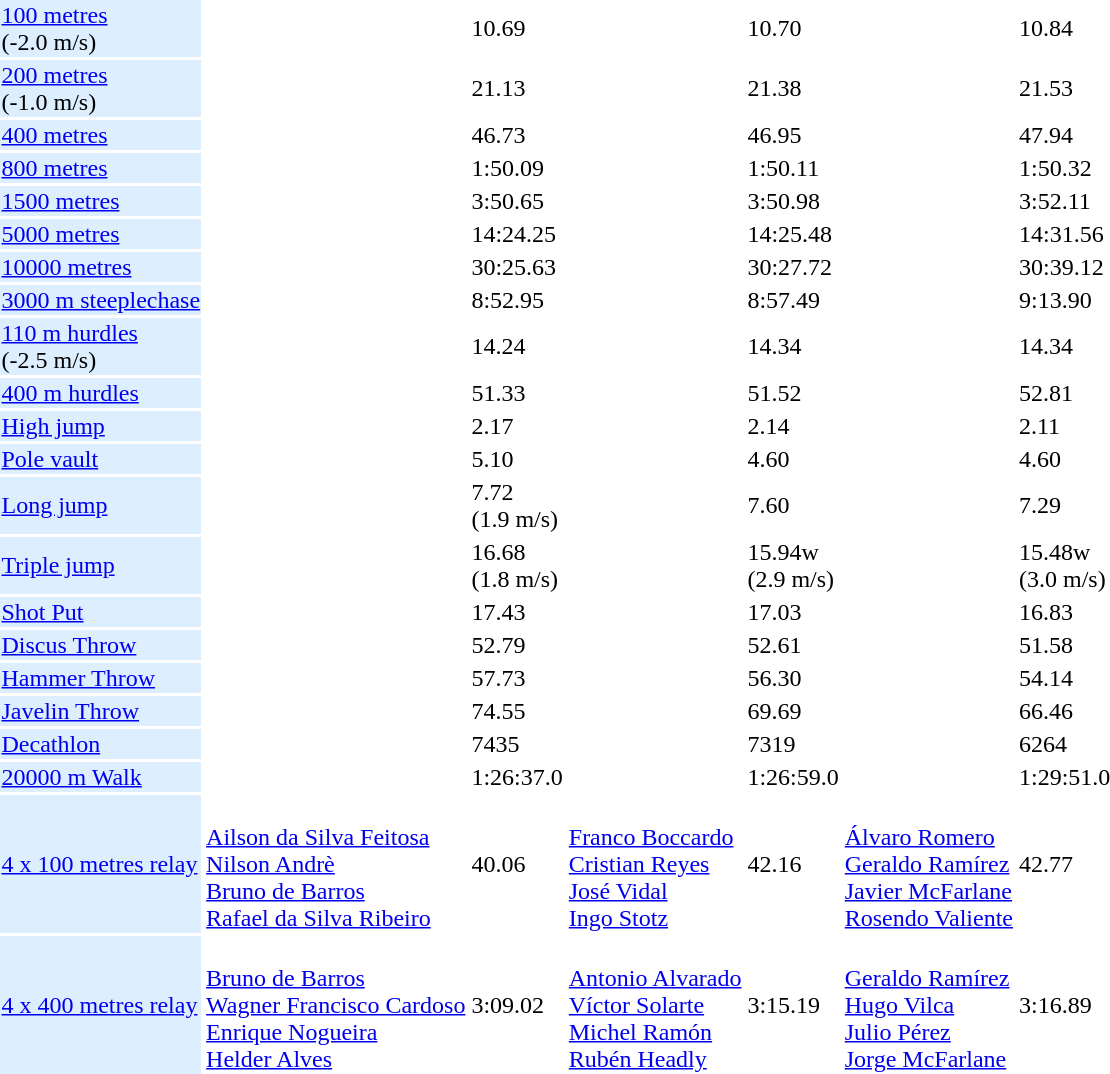<table>
<tr>
<td bgcolor = DDEEFF><a href='#'>100 metres</a> <br> (-2.0 m/s)</td>
<td></td>
<td>10.69</td>
<td></td>
<td>10.70</td>
<td></td>
<td>10.84</td>
</tr>
<tr>
<td bgcolor = DDEEFF><a href='#'>200 metres</a> <br> (-1.0 m/s)</td>
<td></td>
<td>21.13</td>
<td></td>
<td>21.38</td>
<td></td>
<td>21.53</td>
</tr>
<tr>
<td bgcolor = DDEEFF><a href='#'>400 metres</a></td>
<td></td>
<td>46.73</td>
<td></td>
<td>46.95</td>
<td></td>
<td>47.94</td>
</tr>
<tr>
<td bgcolor = DDEEFF><a href='#'>800 metres</a></td>
<td></td>
<td>1:50.09</td>
<td></td>
<td>1:50.11</td>
<td></td>
<td>1:50.32</td>
</tr>
<tr>
<td bgcolor = DDEEFF><a href='#'>1500 metres</a></td>
<td></td>
<td>3:50.65</td>
<td></td>
<td>3:50.98</td>
<td></td>
<td>3:52.11</td>
</tr>
<tr>
<td bgcolor = DDEEFF><a href='#'>5000 metres</a></td>
<td></td>
<td>14:24.25</td>
<td></td>
<td>14:25.48</td>
<td></td>
<td>14:31.56</td>
</tr>
<tr>
<td bgcolor = DDEEFF><a href='#'>10000 metres</a></td>
<td></td>
<td>30:25.63</td>
<td></td>
<td>30:27.72</td>
<td></td>
<td>30:39.12</td>
</tr>
<tr>
<td bgcolor = DDEEFF><a href='#'>3000 m steeplechase</a></td>
<td></td>
<td>8:52.95</td>
<td></td>
<td>8:57.49</td>
<td></td>
<td>9:13.90</td>
</tr>
<tr>
<td bgcolor = DDEEFF><a href='#'>110 m hurdles</a> <br> (-2.5 m/s)</td>
<td></td>
<td>14.24</td>
<td></td>
<td>14.34</td>
<td></td>
<td>14.34</td>
</tr>
<tr>
<td bgcolor = DDEEFF><a href='#'>400 m hurdles</a></td>
<td></td>
<td>51.33</td>
<td></td>
<td>51.52</td>
<td></td>
<td>52.81</td>
</tr>
<tr>
<td bgcolor = DDEEFF><a href='#'>High jump</a></td>
<td></td>
<td>2.17</td>
<td></td>
<td>2.14</td>
<td></td>
<td>2.11</td>
</tr>
<tr>
<td bgcolor = DDEEFF><a href='#'>Pole vault</a></td>
<td></td>
<td>5.10</td>
<td></td>
<td>4.60</td>
<td></td>
<td>4.60</td>
</tr>
<tr>
<td bgcolor = DDEEFF><a href='#'>Long jump</a></td>
<td></td>
<td>7.72  <br> (1.9 m/s)</td>
<td></td>
<td>7.60</td>
<td></td>
<td>7.29</td>
</tr>
<tr>
<td bgcolor = DDEEFF><a href='#'>Triple jump</a></td>
<td></td>
<td>16.68  <br> (1.8 m/s)</td>
<td></td>
<td>15.94w  <br> (2.9 m/s)</td>
<td></td>
<td>15.48w  <br> (3.0 m/s)</td>
</tr>
<tr>
<td bgcolor = DDEEFF><a href='#'>Shot Put</a></td>
<td></td>
<td>17.43</td>
<td></td>
<td>17.03</td>
<td></td>
<td>16.83</td>
</tr>
<tr>
<td bgcolor = DDEEFF><a href='#'>Discus Throw</a></td>
<td></td>
<td>52.79</td>
<td></td>
<td>52.61</td>
<td></td>
<td>51.58</td>
</tr>
<tr>
<td bgcolor = DDEEFF><a href='#'>Hammer Throw</a></td>
<td></td>
<td>57.73</td>
<td></td>
<td>56.30</td>
<td></td>
<td>54.14</td>
</tr>
<tr>
<td bgcolor = DDEEFF><a href='#'>Javelin Throw</a></td>
<td></td>
<td>74.55</td>
<td></td>
<td>69.69</td>
<td></td>
<td>66.46</td>
</tr>
<tr>
<td bgcolor = DDEEFF><a href='#'>Decathlon</a></td>
<td></td>
<td>7435</td>
<td></td>
<td>7319</td>
<td></td>
<td>6264</td>
</tr>
<tr>
<td bgcolor = DDEEFF><a href='#'>20000 m Walk</a></td>
<td></td>
<td>1:26:37.0</td>
<td></td>
<td>1:26:59.0</td>
<td></td>
<td>1:29:51.0</td>
</tr>
<tr>
<td bgcolor = DDEEFF><a href='#'>4 x 100 metres relay</a></td>
<td> <br> <a href='#'>Ailson da Silva Feitosa</a> <br> <a href='#'>Nilson Andrè</a> <br> <a href='#'>Bruno de Barros</a> <br> <a href='#'>Rafael da Silva Ribeiro</a></td>
<td>40.06</td>
<td> <br> <a href='#'>Franco Boccardo</a> <br> <a href='#'>Cristian Reyes</a> <br> <a href='#'>José Vidal</a>  <br> <a href='#'>Ingo Stotz</a></td>
<td>42.16</td>
<td> <br> <a href='#'>Álvaro Romero</a> <br> <a href='#'>Geraldo Ramírez</a> <br> <a href='#'>Javier McFarlane</a> <br> <a href='#'>Rosendo Valiente</a></td>
<td>42.77</td>
</tr>
<tr>
<td bgcolor = DDEEFF><a href='#'>4 x 400 metres relay</a></td>
<td> <br> <a href='#'>Bruno de Barros</a> <br> <a href='#'>Wagner Francisco Cardoso</a> <br> <a href='#'>Enrique Nogueira</a> <br> <a href='#'>Helder Alves</a></td>
<td>3:09.02</td>
<td> <br> <a href='#'>Antonio Alvarado</a> <br> <a href='#'>Víctor Solarte</a> <br> <a href='#'>Michel Ramón</a> <br> <a href='#'>Rubén Headly</a></td>
<td>3:15.19</td>
<td> <br> <a href='#'>Geraldo Ramírez</a>  <br> <a href='#'>Hugo Vilca</a> <br> <a href='#'>Julio Pérez</a>  <br> <a href='#'>Jorge McFarlane</a></td>
<td>3:16.89</td>
</tr>
</table>
